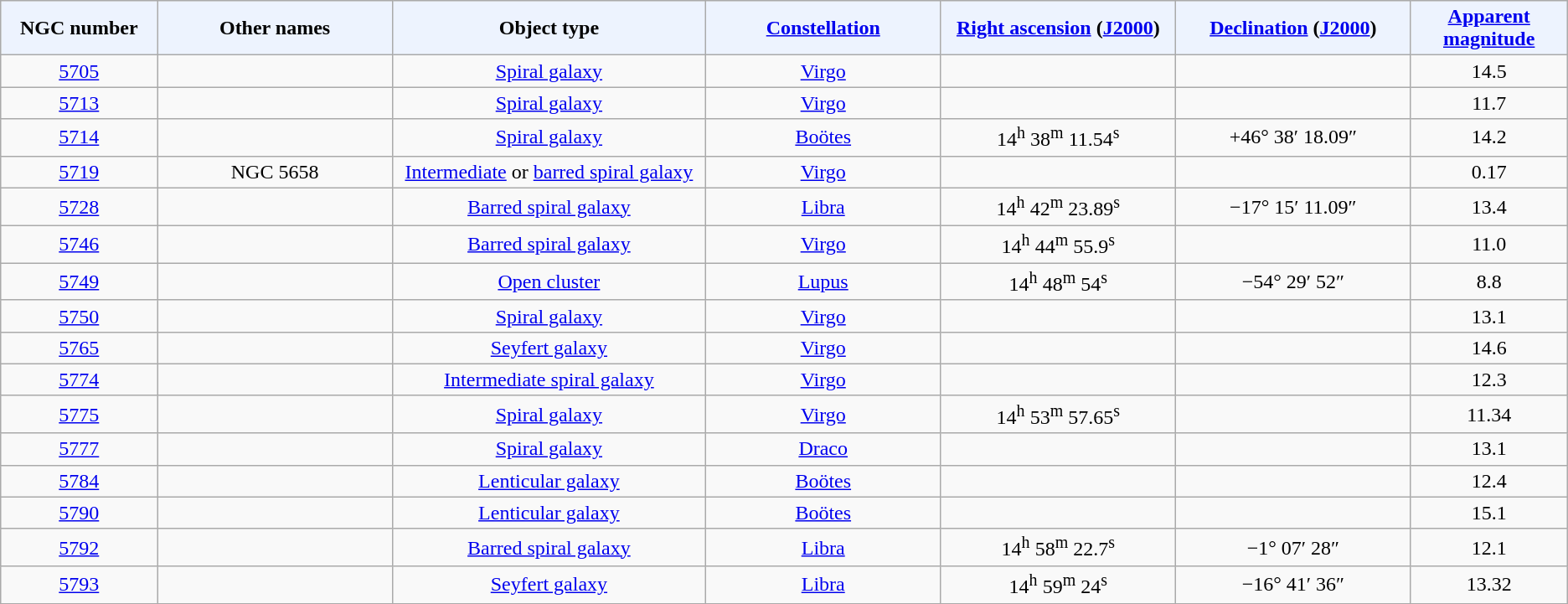<table class="wikitable sortable sticky-header sort-under" style="text-align: center;">
<tr>
<th style="background-color:#edf3fe; width: 10%;">NGC number</th>
<th style="background-color:#edf3fe; width: 15%;">Other names</th>
<th style="background-color:#edf3fe; width: 20%;">Object type</th>
<th style="background-color:#edf3fe; width: 15%;"><a href='#'>Constellation</a></th>
<th style="background-color:#edf3fe; width: 15%;"><a href='#'>Right ascension</a> (<a href='#'>J2000</a>)</th>
<th style="background-color:#edf3fe; width: 15%;"><a href='#'>Declination</a> (<a href='#'>J2000</a>)</th>
<th style="background-color:#edf3fe; width: 10%;"><a href='#'>Apparent magnitude</a></th>
</tr>
<tr>
<td><a href='#'>5705</a></td>
<td></td>
<td><a href='#'>Spiral galaxy</a></td>
<td><a href='#'>Virgo</a></td>
<td></td>
<td></td>
<td>14.5</td>
</tr>
<tr>
<td><a href='#'>5713</a></td>
<td></td>
<td><a href='#'>Spiral galaxy</a></td>
<td><a href='#'>Virgo</a></td>
<td></td>
<td></td>
<td>11.7</td>
</tr>
<tr>
<td><a href='#'>5714</a></td>
<td></td>
<td><a href='#'>Spiral galaxy</a></td>
<td><a href='#'>Boötes</a></td>
<td>14<sup>h</sup> 38<sup>m</sup> 11.54<sup>s</sup></td>
<td>+46° 38′ 18.09″</td>
<td>14.2</td>
</tr>
<tr>
<td><a href='#'>5719</a></td>
<td>NGC 5658</td>
<td><a href='#'>Intermediate</a> or <a href='#'>barred spiral galaxy</a></td>
<td><a href='#'>Virgo</a></td>
<td></td>
<td></td>
<td>0.17</td>
</tr>
<tr>
<td><a href='#'>5728</a></td>
<td></td>
<td><a href='#'>Barred spiral galaxy</a></td>
<td><a href='#'>Libra</a></td>
<td>14<sup>h</sup> 42<sup>m</sup> 23.89<sup>s</sup></td>
<td>−17° 15′ 11.09″</td>
<td>13.4</td>
</tr>
<tr>
<td><a href='#'>5746</a></td>
<td></td>
<td><a href='#'>Barred spiral galaxy</a></td>
<td><a href='#'>Virgo</a></td>
<td>14<sup>h</sup> 44<sup>m</sup> 55.9<sup>s</sup></td>
<td></td>
<td>11.0</td>
</tr>
<tr>
<td><a href='#'>5749</a></td>
<td></td>
<td><a href='#'>Open cluster</a></td>
<td><a href='#'>Lupus</a></td>
<td>14<sup>h</sup> 48<sup>m</sup> 54<sup>s</sup></td>
<td>−54° 29′ 52″</td>
<td>8.8</td>
</tr>
<tr>
<td><a href='#'>5750</a></td>
<td></td>
<td><a href='#'>Spiral galaxy</a></td>
<td><a href='#'>Virgo</a></td>
<td></td>
<td></td>
<td>13.1</td>
</tr>
<tr>
<td><a href='#'>5765</a></td>
<td></td>
<td><a href='#'>Seyfert galaxy</a></td>
<td><a href='#'>Virgo</a></td>
<td></td>
<td></td>
<td>14.6</td>
</tr>
<tr>
<td><a href='#'>5774</a></td>
<td></td>
<td><a href='#'>Intermediate spiral galaxy</a></td>
<td><a href='#'>Virgo</a></td>
<td></td>
<td></td>
<td>12.3</td>
</tr>
<tr>
<td><a href='#'>5775</a></td>
<td></td>
<td><a href='#'>Spiral galaxy</a></td>
<td><a href='#'>Virgo</a></td>
<td>14<sup>h</sup> 53<sup>m</sup> 57.65<sup>s</sup></td>
<td></td>
<td>11.34</td>
</tr>
<tr>
<td><a href='#'>5777</a></td>
<td></td>
<td><a href='#'>Spiral galaxy</a></td>
<td><a href='#'>Draco</a></td>
<td></td>
<td></td>
<td>13.1</td>
</tr>
<tr>
<td><a href='#'>5784</a></td>
<td></td>
<td><a href='#'>Lenticular galaxy</a></td>
<td><a href='#'>Boötes</a></td>
<td></td>
<td></td>
<td>12.4</td>
</tr>
<tr>
<td><a href='#'>5790</a></td>
<td></td>
<td><a href='#'>Lenticular galaxy</a></td>
<td><a href='#'>Boötes</a></td>
<td></td>
<td></td>
<td>15.1</td>
</tr>
<tr>
<td><a href='#'>5792</a></td>
<td></td>
<td><a href='#'>Barred spiral galaxy</a></td>
<td><a href='#'>Libra</a></td>
<td>14<sup>h</sup> 58<sup>m</sup> 22.7<sup>s</sup></td>
<td>−1° 07′ 28″</td>
<td>12.1</td>
</tr>
<tr>
<td><a href='#'>5793</a></td>
<td></td>
<td><a href='#'>Seyfert galaxy</a></td>
<td><a href='#'>Libra</a></td>
<td>14<sup>h</sup> 59<sup>m</sup> 24<sup>s</sup></td>
<td>−16° 41′ 36″</td>
<td>13.32</td>
</tr>
<tr>
</tr>
</table>
